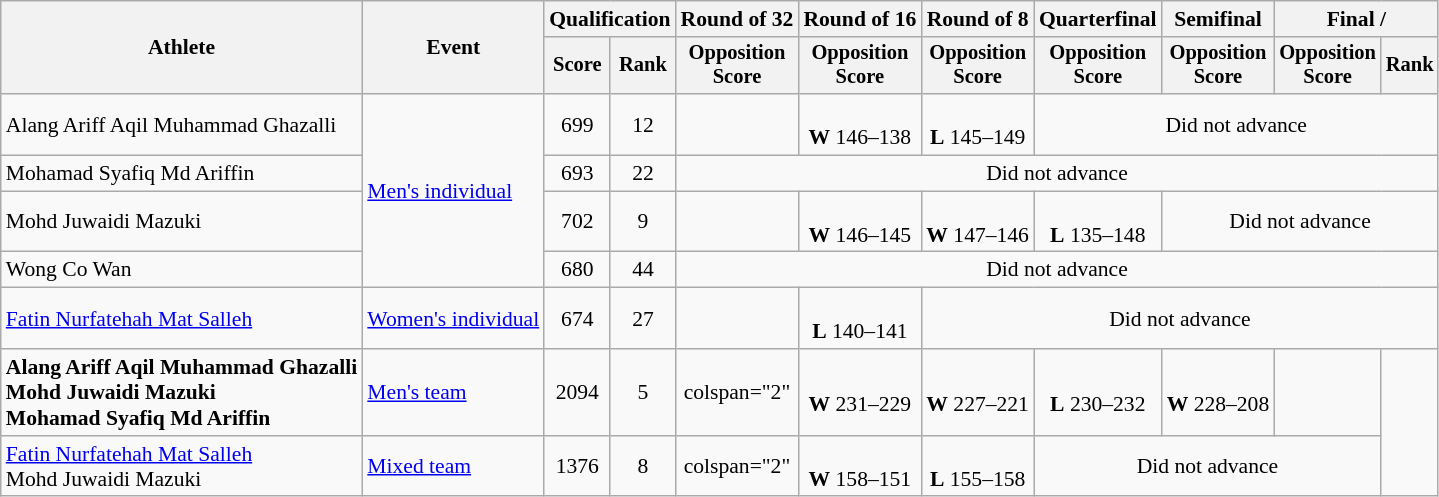<table class="wikitable" style="font-size:90%;text-align:center">
<tr>
<th rowspan="2">Athlete</th>
<th rowspan="2">Event</th>
<th colspan="2">Qualification</th>
<th>Round of 32</th>
<th>Round of 16</th>
<th>Round of 8</th>
<th>Quarterfinal</th>
<th>Semifinal</th>
<th colspan="2">Final / </th>
</tr>
<tr style="font-size:95%">
<th>Score</th>
<th>Rank</th>
<th>Opposition<br>Score</th>
<th>Opposition<br>Score</th>
<th>Opposition<br>Score</th>
<th>Opposition<br>Score</th>
<th>Opposition<br>Score</th>
<th>Opposition<br>Score</th>
<th>Rank</th>
</tr>
<tr>
<td align="left">Alang Ariff Aqil Muhammad Ghazalli</td>
<td align="left" rowspan="4"><a href='#'>Men's individual</a></td>
<td>699</td>
<td>12 <strong></strong></td>
<td></td>
<td><br><strong>W</strong> 146–138</td>
<td><br><strong>L</strong> 145–149</td>
<td colspan="4">Did not advance</td>
</tr>
<tr>
<td align="left">Mohamad Syafiq Md Ariffin</td>
<td>693</td>
<td>22</td>
<td colspan="7">Did not advance</td>
</tr>
<tr>
<td align="left">Mohd Juwaidi Mazuki</td>
<td>702</td>
<td>9 <strong></strong></td>
<td></td>
<td><br><strong>W</strong> 146–145</td>
<td><br><strong>W</strong> 147–146</td>
<td><br><strong>L</strong> 135–148</td>
<td colspan="3">Did not advance</td>
</tr>
<tr>
<td align="left">Wong Co Wan</td>
<td>680</td>
<td>44</td>
<td colspan="7">Did not advance</td>
</tr>
<tr>
<td align="left"><a href='#'>Fatin Nurfatehah Mat Salleh</a></td>
<td align="left"><a href='#'>Women's individual</a></td>
<td>674</td>
<td>27 <strong></strong></td>
<td></td>
<td><br><strong>L</strong> 140–141</td>
<td colspan="5">Did not advance</td>
</tr>
<tr>
<td align="left"><strong>Alang Ariff Aqil Muhammad Ghazalli<br>Mohd Juwaidi Mazuki<br>Mohamad Syafiq Md Ariffin</strong></td>
<td align="left"><a href='#'>Men's team</a></td>
<td>2094</td>
<td>5 <strong></strong></td>
<td>colspan="2" </td>
<td><br><strong>W</strong> 231–229</td>
<td><br><strong>W</strong> 227–221</td>
<td><br><strong>L</strong> 230–232</td>
<td><br><strong>W</strong> 228–208</td>
<td></td>
</tr>
<tr>
<td align="left"><a href='#'>Fatin Nurfatehah Mat Salleh</a><br>Mohd Juwaidi Mazuki</td>
<td align="left"><a href='#'>Mixed team</a></td>
<td>1376</td>
<td>8 <strong></strong></td>
<td>colspan="2" </td>
<td><br><strong>W</strong> 158–151</td>
<td><br><strong>L</strong> 155–158</td>
<td colspan="3">Did not advance</td>
</tr>
</table>
